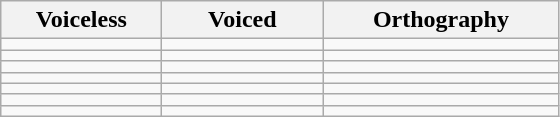<table class="wikitable">
<tr>
<th scope="col" width="100">Voiceless</th>
<th scope="col" width="100">Voiced</th>
<th scope="col" width="150">Orthography</th>
</tr>
<tr>
<td></td>
<td></td>
<td></td>
</tr>
<tr>
<td></td>
<td></td>
<td></td>
</tr>
<tr>
<td></td>
<td></td>
<td></td>
</tr>
<tr>
<td></td>
<td></td>
<td></td>
</tr>
<tr>
<td></td>
<td></td>
<td></td>
</tr>
<tr>
<td></td>
<td></td>
<td></td>
</tr>
<tr>
<td></td>
<td></td>
<td></td>
</tr>
</table>
